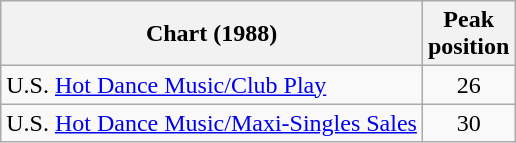<table class="wikitable sortable">
<tr>
<th>Chart (1988)</th>
<th>Peak<br>position</th>
</tr>
<tr>
<td style="text-align:left;">U.S. <a href='#'>Hot Dance Music/Club Play</a></td>
<td style="text-align:center;">26</td>
</tr>
<tr>
<td style="text-align:left;">U.S. <a href='#'>Hot Dance Music/Maxi-Singles Sales</a></td>
<td style="text-align:center;">30</td>
</tr>
</table>
